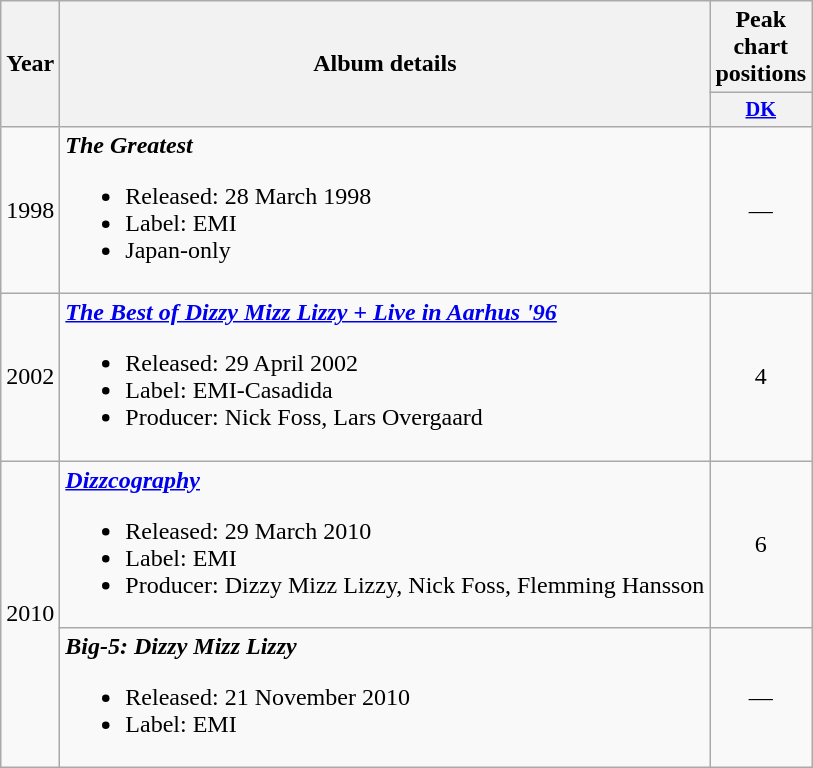<table class="wikitable">
<tr>
<th rowspan="2">Year</th>
<th rowspan="2">Album details</th>
<th colspan="1">Peak chart positions</th>
</tr>
<tr>
<th style="width:3em;font-size:85%"><a href='#'>DK</a><br></th>
</tr>
<tr>
<td>1998</td>
<td><strong><em>The Greatest</em></strong><br><ul><li>Released: 28 March 1998</li><li>Label: EMI</li><li>Japan-only</li></ul></td>
<td align="center">—</td>
</tr>
<tr>
<td>2002</td>
<td><strong><em><a href='#'>The Best of Dizzy Mizz Lizzy + Live in Aarhus '96</a></em></strong><br><ul><li>Released: 29 April 2002</li><li>Label: EMI-Casadida</li><li>Producer: Nick Foss, Lars Overgaard</li></ul></td>
<td align="center">4</td>
</tr>
<tr>
<td rowspan="2">2010</td>
<td><strong><em><a href='#'>Dizzcography</a></em></strong><br><ul><li>Released: 29 March 2010</li><li>Label: EMI</li><li>Producer: Dizzy Mizz Lizzy, Nick Foss, Flemming Hansson</li></ul></td>
<td align="center">6</td>
</tr>
<tr>
<td><strong><em>Big-5: Dizzy Mizz Lizzy</em></strong><br><ul><li>Released: 21 November 2010</li><li>Label: EMI</li></ul></td>
<td align="center">—</td>
</tr>
</table>
